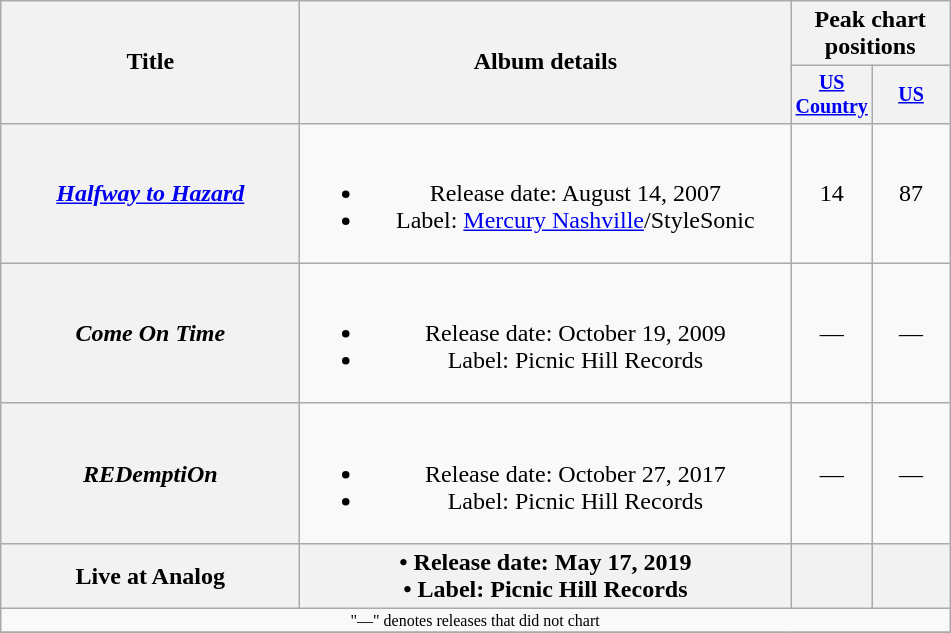<table class="wikitable plainrowheaders" style="text-align:center;">
<tr>
<th rowspan="2" style="width:12em;">Title</th>
<th rowspan="2" style="width:20em;">Album details</th>
<th colspan="2">Peak chart<br>positions</th>
</tr>
<tr style="font-size:smaller;">
<th width="45"><a href='#'>US Country</a></th>
<th width="45"><a href='#'>US</a></th>
</tr>
<tr>
<th scope="row"><em><a href='#'>Halfway to Hazard</a></em></th>
<td><br><ul><li>Release date: August 14, 2007</li><li>Label: <a href='#'>Mercury Nashville</a>/StyleSonic</li></ul></td>
<td>14</td>
<td>87</td>
</tr>
<tr>
<th scope="row"><em>Come On Time</em></th>
<td><br><ul><li>Release date: October 19, 2009</li><li>Label: Picnic Hill Records</li></ul></td>
<td>—</td>
<td>—</td>
</tr>
<tr>
<th scope="row"><em>REDemptiOn</em></th>
<td><br><ul><li>Release date: October 27, 2017</li><li>Label: Picnic Hill Records</li></ul></td>
<td>—</td>
<td>—</td>
</tr>
<tr>
<th>Live at Analog</th>
<th>•        Release date: May 17, 2019<br>•           Label: Picnic Hill Records</th>
<th></th>
<th></th>
</tr>
<tr>
<td colspan="4" style="font-size:8pt">"—" denotes releases that did not chart</td>
</tr>
<tr>
</tr>
</table>
